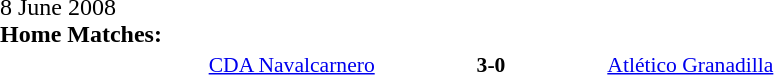<table width=100% cellspacing=1>
<tr>
<th width=20%></th>
<th width=12%></th>
<th width=20%></th>
<th></th>
</tr>
<tr>
<td>8 June 2008<br><strong>Home Matches:</strong></td>
</tr>
<tr style=font-size:90%>
<td align=right><a href='#'>CDA Navalcarnero</a></td>
<td align=center><strong>3-0</strong></td>
<td><a href='#'>Atlético Granadilla</a></td>
</tr>
</table>
